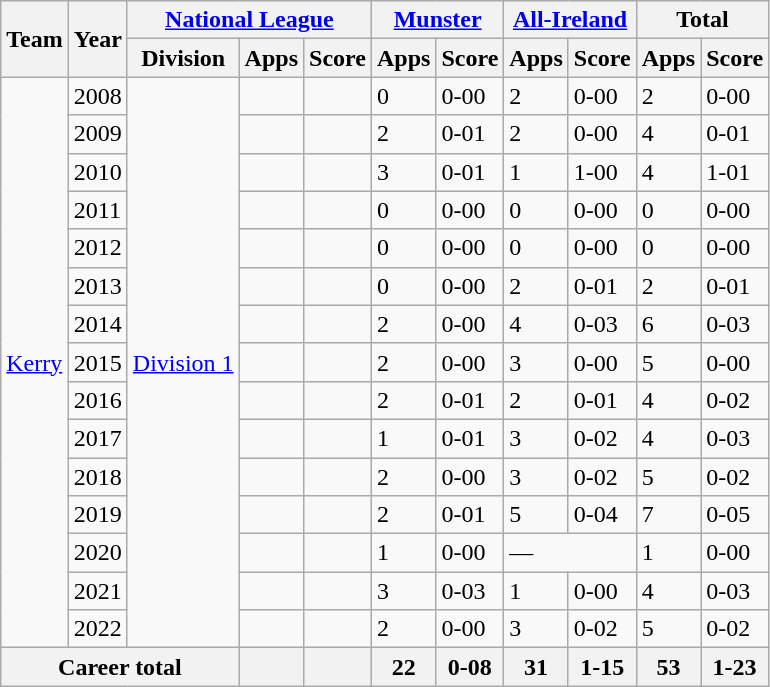<table class="wikitable">
<tr>
<th rowspan="2">Team</th>
<th rowspan="2">Year</th>
<th colspan="3"><a href='#'>National League</a></th>
<th colspan="2"><a href='#'>Munster</a></th>
<th colspan="2"><a href='#'>All-Ireland</a></th>
<th colspan="2">Total</th>
</tr>
<tr>
<th>Division</th>
<th>Apps</th>
<th>Score</th>
<th>Apps</th>
<th>Score</th>
<th>Apps</th>
<th>Score</th>
<th>Apps</th>
<th>Score</th>
</tr>
<tr>
<td rowspan="15"><a href='#'>Kerry</a></td>
<td>2008</td>
<td rowspan="15"><a href='#'>Division 1</a></td>
<td></td>
<td></td>
<td>0</td>
<td>0-00</td>
<td>2</td>
<td>0-00</td>
<td>2</td>
<td>0-00</td>
</tr>
<tr>
<td>2009</td>
<td></td>
<td></td>
<td>2</td>
<td>0-01</td>
<td>2</td>
<td>0-00</td>
<td>4</td>
<td>0-01</td>
</tr>
<tr>
<td>2010</td>
<td></td>
<td></td>
<td>3</td>
<td>0-01</td>
<td>1</td>
<td>1-00</td>
<td>4</td>
<td>1-01</td>
</tr>
<tr>
<td>2011</td>
<td></td>
<td></td>
<td>0</td>
<td>0-00</td>
<td>0</td>
<td>0-00</td>
<td>0</td>
<td>0-00</td>
</tr>
<tr>
<td>2012</td>
<td></td>
<td></td>
<td>0</td>
<td>0-00</td>
<td>0</td>
<td>0-00</td>
<td>0</td>
<td>0-00</td>
</tr>
<tr>
<td>2013</td>
<td></td>
<td></td>
<td>0</td>
<td>0-00</td>
<td>2</td>
<td>0-01</td>
<td>2</td>
<td>0-01</td>
</tr>
<tr>
<td>2014</td>
<td></td>
<td></td>
<td>2</td>
<td>0-00</td>
<td>4</td>
<td>0-03</td>
<td>6</td>
<td>0-03</td>
</tr>
<tr>
<td>2015</td>
<td></td>
<td></td>
<td>2</td>
<td>0-00</td>
<td>3</td>
<td>0-00</td>
<td>5</td>
<td>0-00</td>
</tr>
<tr>
<td>2016</td>
<td></td>
<td></td>
<td>2</td>
<td>0-01</td>
<td>2</td>
<td>0-01</td>
<td>4</td>
<td>0-02</td>
</tr>
<tr>
<td>2017</td>
<td></td>
<td></td>
<td>1</td>
<td>0-01</td>
<td>3</td>
<td>0-02</td>
<td>4</td>
<td>0-03</td>
</tr>
<tr>
<td>2018</td>
<td></td>
<td></td>
<td>2</td>
<td>0-00</td>
<td>3</td>
<td>0-02</td>
<td>5</td>
<td>0-02</td>
</tr>
<tr>
<td>2019</td>
<td></td>
<td></td>
<td>2</td>
<td>0-01</td>
<td>5</td>
<td>0-04</td>
<td>7</td>
<td>0-05</td>
</tr>
<tr>
<td>2020</td>
<td></td>
<td></td>
<td>1</td>
<td>0-00</td>
<td colspan="2">—</td>
<td>1</td>
<td>0-00</td>
</tr>
<tr>
<td>2021</td>
<td></td>
<td></td>
<td>3</td>
<td>0-03</td>
<td>1</td>
<td>0-00</td>
<td>4</td>
<td>0-03</td>
</tr>
<tr>
<td>2022</td>
<td></td>
<td></td>
<td>2</td>
<td>0-00</td>
<td>3</td>
<td>0-02</td>
<td>5</td>
<td>0-02</td>
</tr>
<tr>
<th colspan="3">Career total</th>
<th></th>
<th></th>
<th>22</th>
<th>0-08</th>
<th>31</th>
<th>1-15</th>
<th>53</th>
<th>1-23</th>
</tr>
</table>
